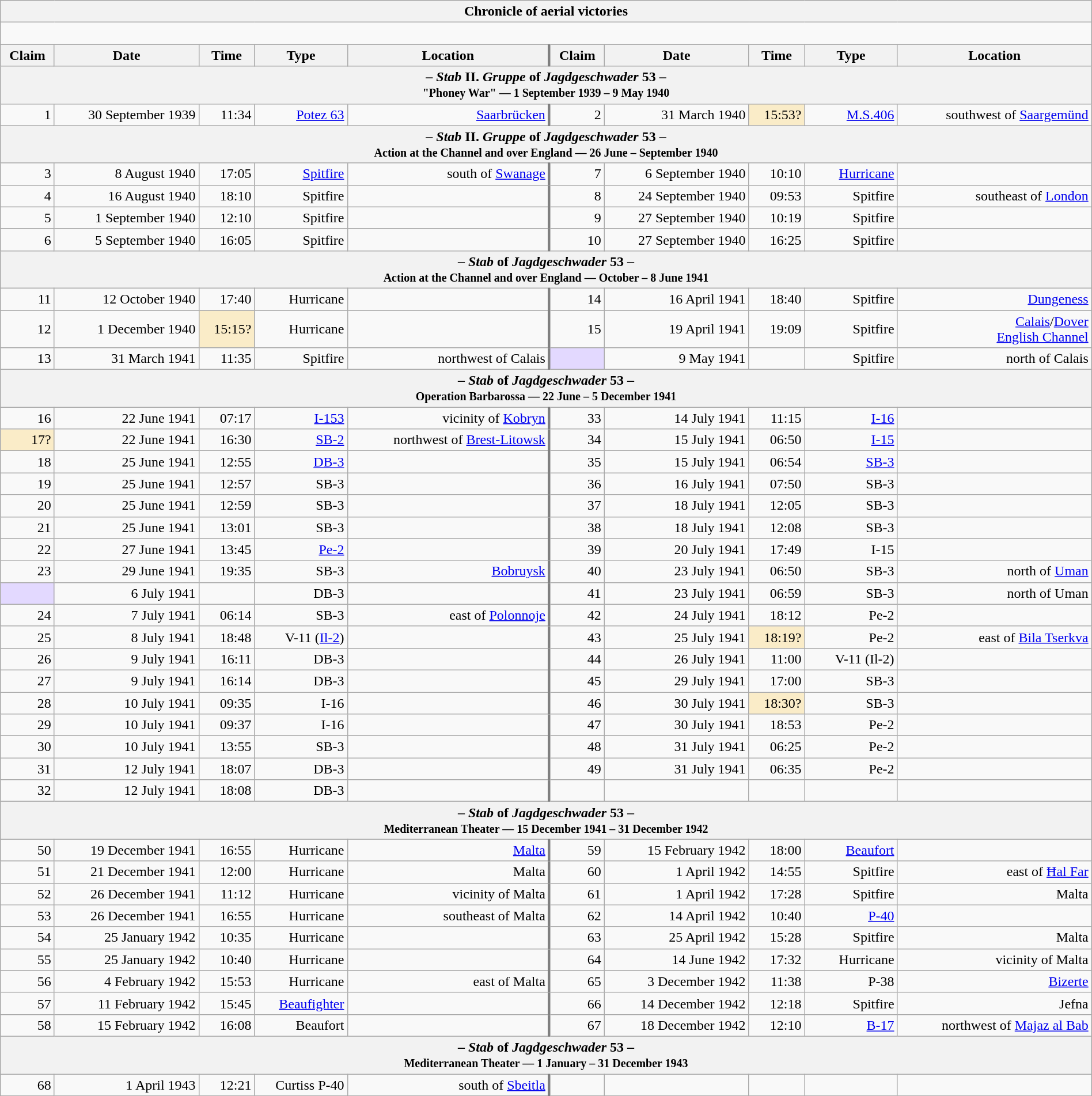<table class="wikitable plainrowheaders collapsible" style="margin-left: auto; margin-right: auto; border: none; text-align:right; width: 100%;">
<tr>
<th colspan="10">Chronicle of aerial victories</th>
</tr>
<tr>
<td colspan="10" style="text-align: left;"><br>
</td>
</tr>
<tr>
<th scope="col">Claim</th>
<th scope="col">Date</th>
<th scope="col">Time</th>
<th scope="col" width="100px">Type</th>
<th scope="col">Location</th>
<th scope="col" style="border-left: 3px solid grey;">Claim</th>
<th scope="col">Date</th>
<th scope="col">Time</th>
<th scope="col" width="100px">Type</th>
<th scope="col">Location</th>
</tr>
<tr>
<th colspan="10">– <em>Stab</em> II. <em>Gruppe</em> of <em>Jagdgeschwader</em> 53 –<br><small>"Phoney War" — 1 September 1939 – 9 May 1940</small></th>
</tr>
<tr>
<td>1</td>
<td>30 September 1939</td>
<td>11:34</td>
<td><a href='#'>Potez 63</a></td>
<td><a href='#'>Saarbrücken</a></td>
<td style="border-left: 3px solid grey;">2</td>
<td>31 March 1940</td>
<td style="background:#faecc8">15:53?</td>
<td><a href='#'>M.S.406</a></td>
<td>southwest of <a href='#'>Saargemünd</a></td>
</tr>
<tr>
<th colspan="10">– <em>Stab</em> II. <em>Gruppe</em> of <em>Jagdgeschwader</em> 53 –<br><small>Action at the Channel and over England — 26 June – September 1940</small></th>
</tr>
<tr>
<td>3</td>
<td>8 August 1940</td>
<td>17:05</td>
<td><a href='#'>Spitfire</a></td>
<td> south of <a href='#'>Swanage</a></td>
<td style="border-left: 3px solid grey;">7</td>
<td>6 September 1940</td>
<td>10:10</td>
<td><a href='#'>Hurricane</a></td>
<td></td>
</tr>
<tr>
<td>4</td>
<td>16 August 1940</td>
<td>18:10</td>
<td>Spitfire</td>
<td></td>
<td style="border-left: 3px solid grey;">8</td>
<td>24 September 1940</td>
<td>09:53</td>
<td>Spitfire</td>
<td>southeast of <a href='#'>London</a></td>
</tr>
<tr>
<td>5</td>
<td>1 September 1940</td>
<td>12:10</td>
<td>Spitfire</td>
<td></td>
<td style="border-left: 3px solid grey;">9</td>
<td>27 September 1940</td>
<td>10:19</td>
<td>Spitfire</td>
<td></td>
</tr>
<tr>
<td>6</td>
<td>5 September 1940</td>
<td>16:05</td>
<td>Spitfire</td>
<td></td>
<td style="border-left: 3px solid grey;">10</td>
<td>27 September 1940</td>
<td>16:25</td>
<td>Spitfire</td>
<td></td>
</tr>
<tr>
<th colspan="10">– <em>Stab</em> of <em>Jagdgeschwader</em> 53 –<br><small>Action at the Channel and over England — October – 8 June 1941</small></th>
</tr>
<tr>
<td>11</td>
<td>12 October 1940</td>
<td>17:40</td>
<td>Hurricane</td>
<td></td>
<td style="border-left: 3px solid grey;">14</td>
<td>16 April 1941</td>
<td>18:40</td>
<td>Spitfire</td>
<td><a href='#'>Dungeness</a></td>
</tr>
<tr>
<td>12</td>
<td>1 December 1940</td>
<td style="background:#faecc8">15:15?</td>
<td>Hurricane</td>
<td></td>
<td style="border-left: 3px solid grey;">15</td>
<td>19 April 1941</td>
<td>19:09</td>
<td>Spitfire</td>
<td><a href='#'>Calais</a>/<a href='#'>Dover</a><br><a href='#'>English Channel</a></td>
</tr>
<tr>
<td>13</td>
<td>31 March 1941</td>
<td>11:35</td>
<td>Spitfire</td>
<td>northwest of Calais</td>
<td style="border-left: 3px solid grey; background:#e3d9ff;"></td>
<td>9 May 1941</td>
<td></td>
<td>Spitfire</td>
<td>north of Calais</td>
</tr>
<tr>
<th colspan="10">– <em>Stab</em> of <em>Jagdgeschwader</em> 53 –<br><small>Operation Barbarossa — 22 June – 5 December 1941</small></th>
</tr>
<tr>
<td>16</td>
<td>22 June 1941</td>
<td>07:17</td>
<td><a href='#'>I-153</a></td>
<td>vicinity of <a href='#'>Kobryn</a></td>
<td style="border-left: 3px solid grey;">33</td>
<td>14 July 1941</td>
<td>11:15</td>
<td><a href='#'>I-16</a></td>
<td></td>
</tr>
<tr>
<td style="background:#faecc8">17?</td>
<td>22 June 1941</td>
<td>16:30</td>
<td><a href='#'>SB-2</a></td>
<td>northwest of <a href='#'>Brest-Litowsk</a></td>
<td style="border-left: 3px solid grey;">34</td>
<td>15 July 1941</td>
<td>06:50</td>
<td><a href='#'>I-15</a></td>
<td></td>
</tr>
<tr>
<td>18</td>
<td>25 June 1941</td>
<td>12:55</td>
<td><a href='#'>DB-3</a></td>
<td></td>
<td style="border-left: 3px solid grey;">35</td>
<td>15 July 1941</td>
<td>06:54</td>
<td><a href='#'>SB-3</a></td>
<td></td>
</tr>
<tr>
<td>19</td>
<td>25 June 1941</td>
<td>12:57</td>
<td>SB-3</td>
<td></td>
<td style="border-left: 3px solid grey;">36</td>
<td>16 July 1941</td>
<td>07:50</td>
<td>SB-3</td>
<td></td>
</tr>
<tr>
<td>20</td>
<td>25 June 1941</td>
<td>12:59</td>
<td>SB-3</td>
<td></td>
<td style="border-left: 3px solid grey;">37</td>
<td>18 July 1941</td>
<td>12:05</td>
<td>SB-3</td>
<td></td>
</tr>
<tr>
<td>21</td>
<td>25 June 1941</td>
<td>13:01</td>
<td>SB-3</td>
<td></td>
<td style="border-left: 3px solid grey;">38</td>
<td>18 July 1941</td>
<td>12:08</td>
<td>SB-3</td>
<td></td>
</tr>
<tr>
<td>22</td>
<td>27 June 1941</td>
<td>13:45</td>
<td><a href='#'>Pe-2</a></td>
<td></td>
<td style="border-left: 3px solid grey;">39</td>
<td>20 July 1941</td>
<td>17:49</td>
<td>I-15</td>
<td></td>
</tr>
<tr>
<td>23</td>
<td>29 June 1941</td>
<td>19:35</td>
<td>SB-3</td>
<td><a href='#'>Bobruysk</a></td>
<td style="border-left: 3px solid grey;">40</td>
<td>23 July 1941</td>
<td>06:50</td>
<td>SB-3</td>
<td>north of <a href='#'>Uman</a></td>
</tr>
<tr>
<td style="background:#e3d9ff;"></td>
<td>6 July 1941</td>
<td></td>
<td>DB-3</td>
<td></td>
<td style="border-left: 3px solid grey;">41</td>
<td>23 July 1941</td>
<td>06:59</td>
<td>SB-3</td>
<td>north of Uman</td>
</tr>
<tr>
<td>24</td>
<td>7 July 1941</td>
<td>06:14</td>
<td>SB-3</td>
<td>east of <a href='#'>Polonnoje</a></td>
<td style="border-left: 3px solid grey;">42</td>
<td>24 July 1941</td>
<td>18:12</td>
<td>Pe-2</td>
<td></td>
</tr>
<tr>
<td>25</td>
<td>8 July 1941</td>
<td>18:48</td>
<td>V-11 (<a href='#'>Il-2</a>)</td>
<td></td>
<td style="border-left: 3px solid grey;">43</td>
<td>25 July 1941</td>
<td style="background:#faecc8">18:19?</td>
<td>Pe-2</td>
<td>east of <a href='#'>Bila Tserkva</a></td>
</tr>
<tr>
<td>26</td>
<td>9 July 1941</td>
<td>16:11</td>
<td>DB-3</td>
<td></td>
<td style="border-left: 3px solid grey;">44</td>
<td>26 July 1941</td>
<td>11:00</td>
<td>V-11 (Il-2)</td>
<td></td>
</tr>
<tr>
<td>27</td>
<td>9 July 1941</td>
<td>16:14</td>
<td>DB-3</td>
<td></td>
<td style="border-left: 3px solid grey;">45</td>
<td>29 July 1941</td>
<td>17:00</td>
<td>SB-3</td>
<td></td>
</tr>
<tr>
<td>28</td>
<td>10 July 1941</td>
<td>09:35</td>
<td>I-16</td>
<td></td>
<td style="border-left: 3px solid grey;">46</td>
<td>30 July 1941</td>
<td style="background:#faecc8">18:30?</td>
<td>SB-3</td>
<td></td>
</tr>
<tr>
<td>29</td>
<td>10 July 1941</td>
<td>09:37</td>
<td>I-16</td>
<td></td>
<td style="border-left: 3px solid grey;">47</td>
<td>30 July 1941</td>
<td>18:53</td>
<td>Pe-2</td>
<td></td>
</tr>
<tr>
<td>30</td>
<td>10 July 1941</td>
<td>13:55</td>
<td>SB-3</td>
<td></td>
<td style="border-left: 3px solid grey;">48</td>
<td>31 July 1941</td>
<td>06:25</td>
<td>Pe-2</td>
<td></td>
</tr>
<tr>
<td>31</td>
<td>12 July 1941</td>
<td>18:07</td>
<td>DB-3</td>
<td></td>
<td style="border-left: 3px solid grey;">49</td>
<td>31 July 1941</td>
<td>06:35</td>
<td>Pe-2</td>
<td></td>
</tr>
<tr>
<td>32</td>
<td>12 July 1941</td>
<td>18:08</td>
<td>DB-3</td>
<td></td>
<td style="border-left: 3px solid grey;"></td>
<td></td>
<td></td>
<td></td>
<td></td>
</tr>
<tr>
<th colspan="10">– <em>Stab</em> of <em>Jagdgeschwader</em> 53 –<br><small>Mediterranean Theater — 15 December 1941 – 31 December 1942</small></th>
</tr>
<tr>
<td>50</td>
<td>19 December 1941</td>
<td>16:55</td>
<td>Hurricane</td>
<td><a href='#'>Malta</a></td>
<td style="border-left: 3px solid grey;">59</td>
<td>15 February 1942</td>
<td>18:00</td>
<td><a href='#'>Beaufort</a></td>
<td></td>
</tr>
<tr>
<td>51</td>
<td>21 December 1941</td>
<td>12:00</td>
<td>Hurricane</td>
<td>Malta</td>
<td style="border-left: 3px solid grey;">60</td>
<td>1 April 1942</td>
<td>14:55</td>
<td>Spitfire</td>
<td>east of <a href='#'>Ħal Far</a></td>
</tr>
<tr>
<td>52</td>
<td>26 December 1941</td>
<td>11:12</td>
<td>Hurricane</td>
<td>vicinity of Malta</td>
<td style="border-left: 3px solid grey;">61</td>
<td>1 April 1942</td>
<td>17:28</td>
<td>Spitfire</td>
<td>Malta</td>
</tr>
<tr>
<td>53</td>
<td>26 December 1941</td>
<td>16:55</td>
<td>Hurricane</td>
<td>southeast of Malta</td>
<td style="border-left: 3px solid grey;">62</td>
<td>14 April 1942</td>
<td>10:40</td>
<td><a href='#'>P-40</a></td>
<td></td>
</tr>
<tr>
<td>54</td>
<td>25 January 1942</td>
<td>10:35</td>
<td>Hurricane</td>
<td></td>
<td style="border-left: 3px solid grey;">63</td>
<td>25 April 1942</td>
<td>15:28</td>
<td>Spitfire</td>
<td>Malta</td>
</tr>
<tr>
<td>55</td>
<td>25 January 1942</td>
<td>10:40</td>
<td>Hurricane</td>
<td></td>
<td style="border-left: 3px solid grey;">64</td>
<td>14 June 1942</td>
<td>17:32</td>
<td>Hurricane</td>
<td>vicinity of Malta</td>
</tr>
<tr>
<td>56</td>
<td>4 February 1942</td>
<td>15:53</td>
<td>Hurricane</td>
<td>east of Malta</td>
<td style="border-left: 3px solid grey;">65</td>
<td>3 December 1942</td>
<td>11:38</td>
<td>P-38</td>
<td><a href='#'>Bizerte</a></td>
</tr>
<tr>
<td>57</td>
<td>11 February 1942</td>
<td>15:45</td>
<td><a href='#'>Beaufighter</a></td>
<td></td>
<td style="border-left: 3px solid grey;">66</td>
<td>14 December 1942</td>
<td>12:18</td>
<td>Spitfire</td>
<td>Jefna</td>
</tr>
<tr>
<td>58</td>
<td>15 February 1942</td>
<td>16:08</td>
<td>Beaufort</td>
<td></td>
<td style="border-left: 3px solid grey;">67</td>
<td>18 December 1942</td>
<td>12:10</td>
<td><a href='#'>B-17</a></td>
<td>northwest of <a href='#'>Majaz al Bab</a></td>
</tr>
<tr>
<th colspan="10">– <em>Stab</em> of <em>Jagdgeschwader</em> 53 –<br><small>Mediterranean Theater — 1 January – 31 December 1943</small></th>
</tr>
<tr>
<td>68</td>
<td>1 April 1943</td>
<td>12:21</td>
<td>Curtiss P-40</td>
<td> south of <a href='#'>Sbeitla</a></td>
<td style="border-left: 3px solid grey;"></td>
<td></td>
<td></td>
<td></td>
<td></td>
</tr>
</table>
